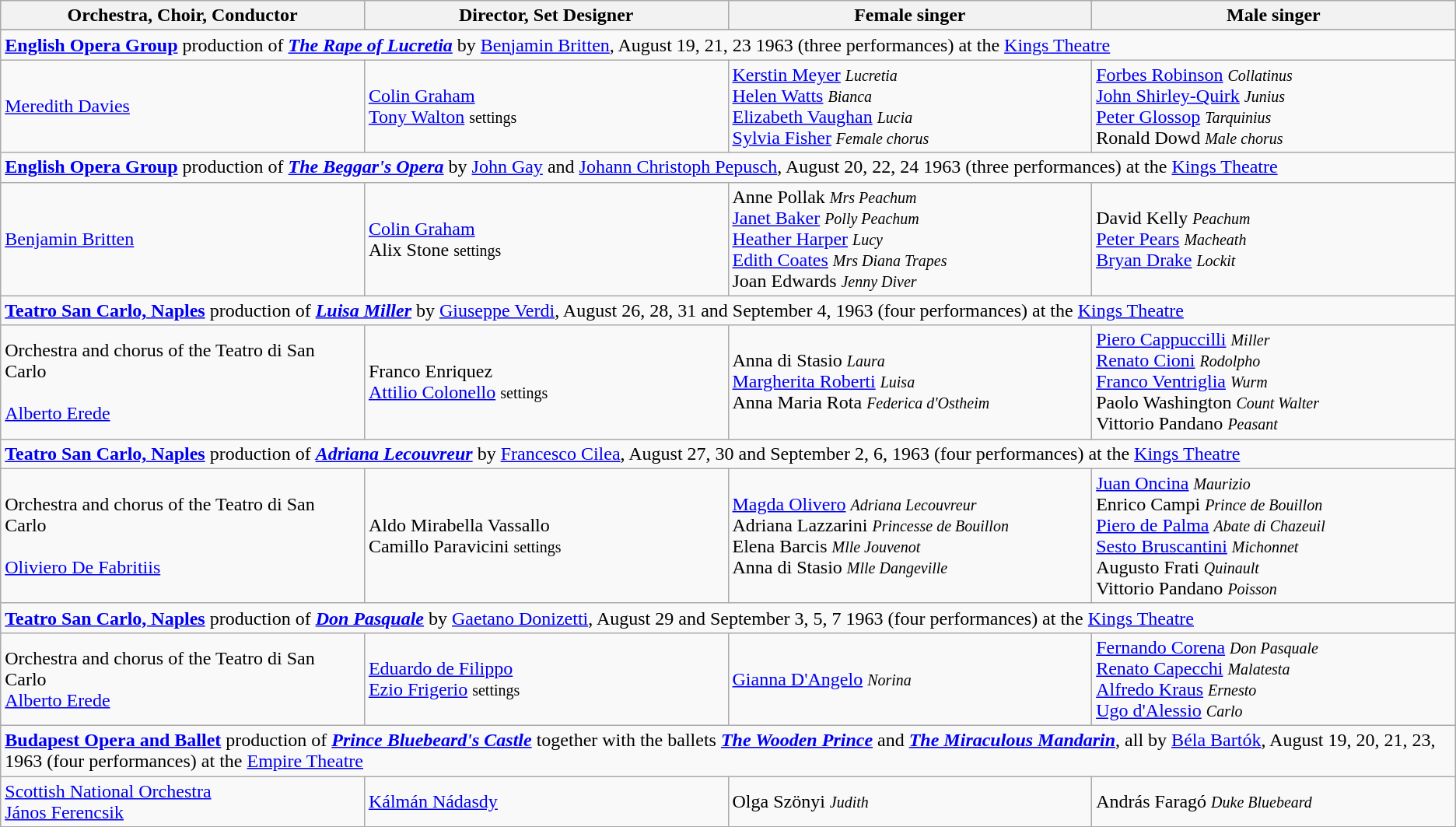<table class="wikitable toptextcells">
<tr class="hintergrundfarbe5">
<th style="width:25%;">Orchestra, Choir, Conductor</th>
<th style="width:25%;">Director, Set Designer</th>
<th style="width:25%;">Female singer</th>
<th style="width:25%;">Male singer</th>
</tr>
<tr>
</tr>
<tr class="hintergrundfarbe8">
<td colspan="9"><strong><a href='#'>English Opera Group</a></strong> production of <strong><em><a href='#'>The Rape of Lucretia</a></em></strong> by <a href='#'>Benjamin Britten</a>, August 19, 21, 23 1963 (three performances) at the <a href='#'>Kings Theatre</a></td>
</tr>
<tr>
<td><a href='#'>Meredith Davies</a></td>
<td><a href='#'>Colin Graham</a><br><a href='#'>Tony Walton</a>  <small>settings</small></td>
<td><a href='#'>Kerstin Meyer</a> <small><em>Lucretia</em></small><br><a href='#'>Helen Watts</a> <small><em>Bianca</em></small><br><a href='#'>Elizabeth Vaughan</a> <small><em>Lucia</em></small><br><a href='#'>Sylvia Fisher</a> <small><em>Female chorus</em></small></td>
<td><a href='#'>Forbes Robinson</a> <small><em>Collatinus</em></small><br><a href='#'>John Shirley-Quirk</a> <small><em>Junius</em></small><br><a href='#'>Peter Glossop</a> <small><em>Tarquinius</em></small><br>Ronald Dowd <small><em>Male chorus</em></small></td>
</tr>
<tr class="hintergrundfarbe8">
<td colspan="9"><strong><a href='#'>English Opera Group</a></strong> production of <strong><em><a href='#'>The Beggar's Opera</a></em></strong> by <a href='#'>John Gay</a> and <a href='#'>Johann Christoph Pepusch</a>, August 20, 22, 24 1963 (three performances) at the <a href='#'>Kings Theatre</a></td>
</tr>
<tr>
<td><a href='#'>Benjamin Britten</a></td>
<td><a href='#'>Colin Graham</a><br>Alix Stone <small>settings</small></td>
<td>Anne Pollak <small><em>Mrs Peachum</em></small><br><a href='#'>Janet Baker</a> <small><em>Polly Peachum</em></small><br><a href='#'>Heather Harper</a> <small><em>Lucy</em></small><br><a href='#'>Edith Coates</a> <small><em>Mrs Diana Trapes</em></small><br>Joan Edwards <small><em>Jenny Diver</em></small></td>
<td>David Kelly <small><em>Peachum</em></small><br><a href='#'>Peter Pears</a> <small><em>Macheath</em></small><br><a href='#'>Bryan Drake</a> <small><em>Lockit</em></small></td>
</tr>
<tr class="hintergrundfarbe8">
<td colspan="9"><strong><a href='#'>Teatro San Carlo, Naples</a></strong> production of <strong><em><a href='#'>Luisa Miller</a></em></strong> by <a href='#'>Giuseppe Verdi</a>, August 26, 28, 31 and September 4, 1963 (four performances) at the <a href='#'>Kings Theatre</a></td>
</tr>
<tr>
<td>Orchestra and chorus of the Teatro di San Carlo<br><br><a href='#'>Alberto Erede</a></td>
<td>Franco Enriquez<br><a href='#'>Attilio Colonello</a> <small>settings</small></td>
<td>Anna di Stasio <small><em>Laura</em></small><br><a href='#'>Margherita Roberti</a> <small><em>Luisa</em></small><br>Anna Maria Rota <small><em>Federica d'Ostheim</em></small></td>
<td><a href='#'>Piero Cappuccilli</a> <small><em>Miller</em></small><br><a href='#'>Renato Cioni</a> <small><em>Rodolpho</em></small><br><a href='#'>Franco Ventriglia</a> <small><em>Wurm</em></small><br>Paolo Washington <small><em>Count Walter</em></small><br>Vittorio Pandano <small><em>Peasant</em></small></td>
</tr>
<tr class="hintergrundfarbe8">
<td colspan="9"><strong><a href='#'>Teatro San Carlo, Naples</a></strong> production of <strong><em><a href='#'>Adriana Lecouvreur</a></em></strong> by <a href='#'>Francesco Cilea</a>, August 27, 30 and September 2, 6, 1963 (four performances) at the <a href='#'>Kings Theatre</a></td>
</tr>
<tr>
<td>Orchestra and chorus of the Teatro di San Carlo<br><br><a href='#'>Oliviero De Fabritiis</a></td>
<td>Aldo Mirabella Vassallo<br>Camillo Paravicini <small>settings</small></td>
<td><a href='#'>Magda Olivero</a> <small><em>Adriana Lecouvreur</em></small><br>Adriana Lazzarini <small><em>Princesse de Bouillon</em></small><br>Elena Barcis <small><em>Mlle Jouvenot</em></small><br>Anna di Stasio <small><em>Mlle Dangeville</em></small></td>
<td><a href='#'>Juan Oncina</a> <small><em>Maurizio</em></small><br>Enrico Campi <small><em>Prince de Bouillon</em></small><br><a href='#'>Piero de Palma</a> <small><em>Abate di Chazeuil</em></small><br><a href='#'>Sesto Bruscantini</a> <small><em>Michonnet</em></small><br>Augusto Frati <small><em>Quinault</em></small><br>Vittorio Pandano <small><em>Poisson</em></small></td>
</tr>
<tr class="hintergrundfarbe8">
<td colspan="9"><strong><a href='#'>Teatro San Carlo, Naples</a></strong> production of <strong><em><a href='#'>Don Pasquale</a></em></strong> by <a href='#'>Gaetano Donizetti</a>, August 29 and September 3, 5, 7 1963 (four performances) at the <a href='#'>Kings Theatre</a></td>
</tr>
<tr>
<td>Orchestra and chorus of the Teatro di San Carlo<br><a href='#'>Alberto Erede</a></td>
<td><a href='#'>Eduardo de Filippo</a><br><a href='#'>Ezio Frigerio</a> <small>settings</small></td>
<td><a href='#'>Gianna D'Angelo</a> <small><em>Norina</em></small></td>
<td><a href='#'>Fernando Corena</a> <small><em>Don Pasquale</em></small><br><a href='#'>Renato Capecchi</a> <small><em>Malatesta</em></small><br><a href='#'>Alfredo Kraus</a> <small><em>Ernesto</em></small><br><a href='#'>Ugo d'Alessio</a> <small><em>Carlo</em></small></td>
</tr>
<tr class="hintergrundfarbe8">
<td colspan="9"><strong><a href='#'>Budapest Opera and Ballet</a></strong> production of <strong><em><a href='#'>Prince Bluebeard's Castle</a></em></strong> together with the ballets <strong><em><a href='#'>The Wooden Prince</a></em></strong> and <strong><em><a href='#'>The Miraculous Mandarin</a></em></strong>, all by <a href='#'>Béla Bartók</a>, August 19, 20, 21, 23, 1963 (four performances) at the <a href='#'>Empire Theatre</a></td>
</tr>
<tr>
<td><a href='#'>Scottish National Orchestra</a><br><a href='#'>János Ferencsik</a></td>
<td><a href='#'>Kálmán Nádasdy</a></td>
<td>Olga Szönyi <small><em>Judith</em></small></td>
<td>András Faragó <small><em>Duke Bluebeard</em></small></td>
</tr>
</table>
